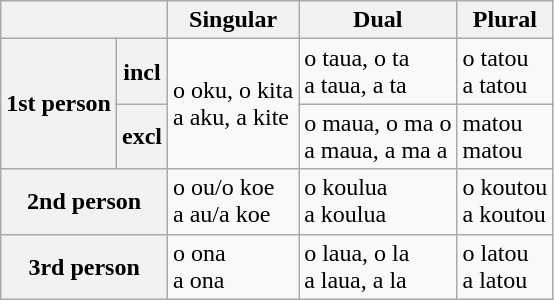<table class="wikitable">
<tr>
<th colspan="2"></th>
<th>Singular</th>
<th>Dual</th>
<th>Plural</th>
</tr>
<tr>
<th rowspan="2">1st person</th>
<th>incl</th>
<td rowspan="2">o oku, o kita<br>a aku, a kite</td>
<td>o taua, o ta<br>a taua, a ta</td>
<td>o tatou<br>a tatou</td>
</tr>
<tr>
<th>excl</th>
<td>o maua, o ma o<br>a maua, a ma a</td>
<td>matou<br>matou</td>
</tr>
<tr>
<th colspan="2">2nd person</th>
<td>o ou/o koe<br>a au/a koe</td>
<td>o koulua<br>a koulua</td>
<td>o koutou<br>a koutou</td>
</tr>
<tr>
<th colspan="2">3rd person</th>
<td>o ona<br>a ona</td>
<td>o laua, o la<br>a laua, a la</td>
<td>o latou<br>a latou</td>
</tr>
</table>
